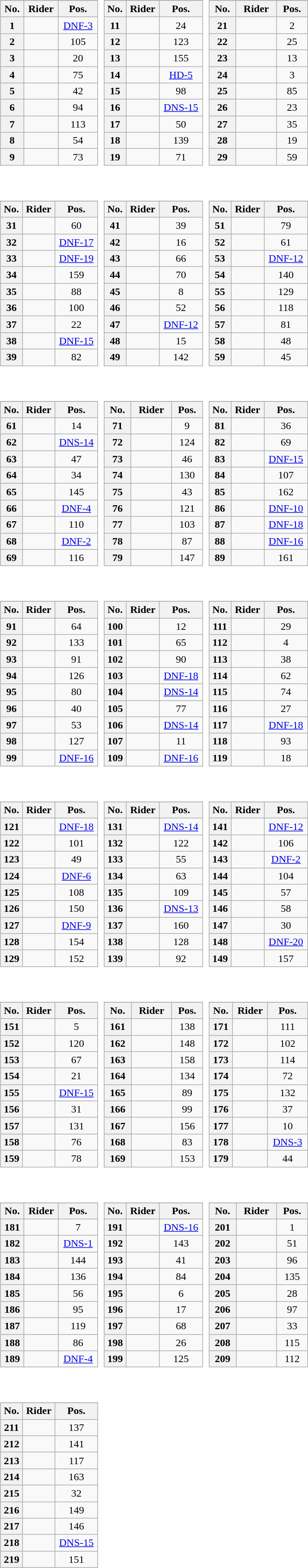<table>
<tr valign="top">
<td style="width:33%;"><br><table class="wikitable plainrowheaders" style="width:97%">
<tr>
</tr>
<tr style="text-align:center;">
<th scope="col">No.</th>
<th scope="col">Rider</th>
<th scope="col">Pos.</th>
</tr>
<tr>
<th scope="row" style="text-align:center;">1</th>
<td></td>
<td style="text-align:center;"><a href='#'>DNF-3</a></td>
</tr>
<tr>
<th scope="row" style="text-align:center;">2</th>
<td></td>
<td style="text-align:center;">105</td>
</tr>
<tr>
<th scope="row" style="text-align:center;">3</th>
<td></td>
<td style="text-align:center;">20</td>
</tr>
<tr>
<th scope="row" style="text-align:center;">4</th>
<td> </td>
<td style="text-align:center;">75</td>
</tr>
<tr>
<th scope="row" style="text-align:center;">5</th>
<td></td>
<td style="text-align:center;">42</td>
</tr>
<tr>
<th scope="row" style="text-align:center;">6</th>
<td></td>
<td style="text-align:center;">94</td>
</tr>
<tr>
<th scope="row" style="text-align:center;">7</th>
<td> </td>
<td style="text-align:center;">113</td>
</tr>
<tr>
<th scope="row" style="text-align:center;">8</th>
<td></td>
<td style="text-align:center;">54</td>
</tr>
<tr>
<th scope="row" style="text-align:center;">9</th>
<td></td>
<td style="text-align:center;">73</td>
</tr>
</table>
</td>
<td><br><table class="wikitable plainrowheaders" style="width:97%">
<tr>
</tr>
<tr style="text-align:center;">
<th scope="col">No.</th>
<th scope="col">Rider</th>
<th scope="col">Pos.</th>
</tr>
<tr>
<th scope="row" style="text-align:center;">11</th>
<td></td>
<td style="text-align:center;">24</td>
</tr>
<tr>
<th scope="row" style="text-align:center;">12</th>
<td></td>
<td style="text-align:center;">123</td>
</tr>
<tr>
<th scope="row" style="text-align:center;">13</th>
<td></td>
<td style="text-align:center;">155</td>
</tr>
<tr>
<th scope="row" style="text-align:center;">14</th>
<td></td>
<td style="text-align:center;"><a href='#'>HD-5</a></td>
</tr>
<tr>
<th scope="row" style="text-align:center;">15</th>
<td></td>
<td style="text-align:center;">98</td>
</tr>
<tr>
<th scope="row" style="text-align:center;">16</th>
<td></td>
<td style="text-align:center;"><a href='#'>DNS-15</a></td>
</tr>
<tr>
<th scope="row" style="text-align:center;">17</th>
<td></td>
<td style="text-align:center;">50</td>
</tr>
<tr>
<th scope="row" style="text-align:center;">18</th>
<td></td>
<td style="text-align:center;">139</td>
</tr>
<tr>
<th scope="row" style="text-align:center;">19</th>
<td> </td>
<td style="text-align:center;">71</td>
</tr>
</table>
</td>
<td><br><table class="wikitable plainrowheaders" style="width:97%">
<tr>
</tr>
<tr style="text-align:center;">
<th scope="col">No.</th>
<th scope="col">Rider</th>
<th scope="col">Pos.</th>
</tr>
<tr>
<th scope="row" style="text-align:center;">21</th>
<td>  </td>
<td style="text-align:center;">2</td>
</tr>
<tr>
<th scope="row" style="text-align:center;">22</th>
<td></td>
<td style="text-align:center;">25</td>
</tr>
<tr>
<th scope="row" style="text-align:center;">23</th>
<td></td>
<td style="text-align:center;">13</td>
</tr>
<tr>
<th scope="row" style="text-align:center;">24</th>
<td></td>
<td style="text-align:center;">3</td>
</tr>
<tr>
<th scope="row" style="text-align:center;">25</th>
<td></td>
<td style="text-align:center;">85</td>
</tr>
<tr>
<th scope="row" style="text-align:center;">26</th>
<td></td>
<td style="text-align:center;">23</td>
</tr>
<tr>
<th scope="row" style="text-align:center;">27</th>
<td></td>
<td style="text-align:center;">35</td>
</tr>
<tr>
<th scope="row" style="text-align:center;">28</th>
<td></td>
<td style="text-align:center;">19</td>
</tr>
<tr>
<th scope="row" style="text-align:center;">29</th>
<td></td>
<td style="text-align:center;">59</td>
</tr>
</table>
</td>
</tr>
<tr valign="top">
<td><br><table class="wikitable plainrowheaders" style="width:97%">
<tr>
</tr>
<tr style="text-align:center;">
<th scope="col">No.</th>
<th scope="col">Rider</th>
<th scope="col">Pos.</th>
</tr>
<tr>
<th scope="row" style="text-align:center;">31</th>
<td> </td>
<td style="text-align:center;">60</td>
</tr>
<tr>
<th scope="row" style="text-align:center;">32</th>
<td> </td>
<td style="text-align:center;"><a href='#'>DNF-17</a></td>
</tr>
<tr>
<th scope="row" style="text-align:center;">33</th>
<td></td>
<td style="text-align:center;"><a href='#'>DNF-19</a></td>
</tr>
<tr>
<th scope="row" style="text-align:center;">34</th>
<td></td>
<td style="text-align:center;">159</td>
</tr>
<tr>
<th scope="row" style="text-align:center;">35</th>
<td> </td>
<td style="text-align:center;">88</td>
</tr>
<tr>
<th scope="row" style="text-align:center;">36</th>
<td> </td>
<td style="text-align:center;">100</td>
</tr>
<tr>
<th scope="row" style="text-align:center;">37</th>
<td></td>
<td style="text-align:center;">22</td>
</tr>
<tr>
<th scope="row" style="text-align:center;">38</th>
<td> </td>
<td style="text-align:center;"><a href='#'>DNF-15</a></td>
</tr>
<tr>
<th scope="row" style="text-align:center;">39</th>
<td></td>
<td style="text-align:center;">82</td>
</tr>
</table>
</td>
<td><br><table class="wikitable plainrowheaders" style="width:97%">
<tr>
</tr>
<tr style="text-align:center;">
<th scope="col">No.</th>
<th scope="col">Rider</th>
<th scope="col">Pos.</th>
</tr>
<tr>
<th scope="row" style="text-align:center;">41</th>
<td></td>
<td style="text-align:center;">39</td>
</tr>
<tr>
<th scope="row" style="text-align:center;">42</th>
<td></td>
<td style="text-align:center;">16</td>
</tr>
<tr>
<th scope="row" style="text-align:center;">43</th>
<td></td>
<td style="text-align:center;">66</td>
</tr>
<tr>
<th scope="row" style="text-align:center;">44</th>
<td></td>
<td style="text-align:center;">70</td>
</tr>
<tr>
<th scope="row" style="text-align:center;">45</th>
<td></td>
<td style="text-align:center;">8</td>
</tr>
<tr>
<th scope="row" style="text-align:center;">46</th>
<td> </td>
<td style="text-align:center;">52</td>
</tr>
<tr>
<th scope="row" style="text-align:center;">47</th>
<td> </td>
<td style="text-align:center;"><a href='#'>DNF-12</a></td>
</tr>
<tr>
<th scope="row" style="text-align:center;">48</th>
<td></td>
<td style="text-align:center;">15</td>
</tr>
<tr>
<th scope="row" style="text-align:center;">49</th>
<td> </td>
<td style="text-align:center;">142</td>
</tr>
</table>
</td>
<td><br><table class="wikitable plainrowheaders" style="width:97%">
<tr>
</tr>
<tr style="text-align:center;">
<th scope="col">No.</th>
<th scope="col">Rider</th>
<th scope="col">Pos.</th>
</tr>
<tr>
<th scope="row" style="text-align:center;">51</th>
<td></td>
<td style="text-align:center;">79</td>
</tr>
<tr>
<th scope="row" style="text-align:center;">52</th>
<td></td>
<td style="text-align:center;">61</td>
</tr>
<tr>
<th scope="row" style="text-align:center;">53</th>
<td></td>
<td style="text-align:center;"><a href='#'>DNF-12</a></td>
</tr>
<tr>
<th scope="row" style="text-align:center;">54</th>
<td></td>
<td style="text-align:center;">140</td>
</tr>
<tr>
<th scope="row" style="text-align:center;">55</th>
<td></td>
<td style="text-align:center;">129</td>
</tr>
<tr>
<th scope="row" style="text-align:center;">56</th>
<td> </td>
<td style="text-align:center;">118</td>
</tr>
<tr>
<th scope="row" style="text-align:center;">57</th>
<td></td>
<td style="text-align:center;">81</td>
</tr>
<tr>
<th scope="row" style="text-align:center;">58</th>
<td></td>
<td style="text-align:center;">48</td>
</tr>
<tr>
<th scope="row" style="text-align:center;">59</th>
<td></td>
<td style="text-align:center;">45</td>
</tr>
</table>
</td>
</tr>
<tr valign="top">
<td><br><table class="wikitable plainrowheaders" style="width:97%">
<tr>
</tr>
<tr style="text-align:center;">
<th scope="col">No.</th>
<th scope="col">Rider</th>
<th scope="col">Pos.</th>
</tr>
<tr>
<th scope="row" style="text-align:center;">61</th>
<td></td>
<td style="text-align:center;">14</td>
</tr>
<tr>
<th scope="row" style="text-align:center;">62</th>
<td></td>
<td style="text-align:center;"><a href='#'>DNS-14</a></td>
</tr>
<tr>
<th scope="row" style="text-align:center;">63</th>
<td></td>
<td style="text-align:center;">47</td>
</tr>
<tr>
<th scope="row" style="text-align:center;">64</th>
<td></td>
<td style="text-align:center;">34</td>
</tr>
<tr>
<th scope="row" style="text-align:center;">65</th>
<td></td>
<td style="text-align:center;">145</td>
</tr>
<tr>
<th scope="row" style="text-align:center;">66</th>
<td></td>
<td style="text-align:center;"><a href='#'>DNF-4</a></td>
</tr>
<tr>
<th scope="row" style="text-align:center;">67</th>
<td></td>
<td style="text-align:center;">110</td>
</tr>
<tr>
<th scope="row" style="text-align:center;">68</th>
<td></td>
<td style="text-align:center;"><a href='#'>DNF-2</a></td>
</tr>
<tr>
<th scope="row" style="text-align:center;">69</th>
<td> </td>
<td style="text-align:center;">116</td>
</tr>
</table>
</td>
<td><br><table class="wikitable plainrowheaders" style="width:97%">
<tr>
</tr>
<tr style="text-align:center;">
<th scope="col">No.</th>
<th scope="col">Rider</th>
<th scope="col">Pos.</th>
</tr>
<tr>
<th scope="row" style="text-align:center;">71</th>
<td></td>
<td style="text-align:center;">9</td>
</tr>
<tr>
<th scope="row" style="text-align:center;">72</th>
<td></td>
<td style="text-align:center;">124</td>
</tr>
<tr>
<th scope="row" style="text-align:center;">73</th>
<td> </td>
<td style="text-align:center;">46</td>
</tr>
<tr>
<th scope="row" style="text-align:center;">74</th>
<td></td>
<td style="text-align:center;">130</td>
</tr>
<tr>
<th scope="row" style="text-align:center;">75</th>
<td></td>
<td style="text-align:center;">43</td>
</tr>
<tr>
<th scope="row" style="text-align:center;">76</th>
<td></td>
<td style="text-align:center;">121</td>
</tr>
<tr>
<th scope="row" style="text-align:center;">77</th>
<td></td>
<td style="text-align:center;">103</td>
</tr>
<tr>
<th scope="row" style="text-align:center;">78</th>
<td></td>
<td style="text-align:center;">87</td>
</tr>
<tr>
<th scope="row" style="text-align:center;">79</th>
<td></td>
<td style="text-align:center;">147</td>
</tr>
</table>
</td>
<td><br><table class="wikitable plainrowheaders" style="width:97%">
<tr>
</tr>
<tr style="text-align:center;">
<th scope="col">No.</th>
<th scope="col">Rider</th>
<th scope="col">Pos.</th>
</tr>
<tr>
<th scope="row" style="text-align:center;">81</th>
<td></td>
<td style="text-align:center;">36</td>
</tr>
<tr>
<th scope="row" style="text-align:center;">82</th>
<td> </td>
<td style="text-align:center;">69</td>
</tr>
<tr>
<th scope="row" style="text-align:center;">83</th>
<td></td>
<td style="text-align:center;"><a href='#'>DNF-15</a></td>
</tr>
<tr>
<th scope="row" style="text-align:center;">84</th>
<td></td>
<td style="text-align:center;">107</td>
</tr>
<tr>
<th scope="row" style="text-align:center;">85</th>
<td></td>
<td style="text-align:center;">162</td>
</tr>
<tr>
<th scope="row" style="text-align:center;">86</th>
<td></td>
<td style="text-align:center;"><a href='#'>DNF-10</a></td>
</tr>
<tr>
<th scope="row" style="text-align:center;">87</th>
<td></td>
<td style="text-align:center;"><a href='#'>DNF-18</a></td>
</tr>
<tr>
<th scope="row" style="text-align:center;">88</th>
<td></td>
<td style="text-align:center;"><a href='#'>DNF-16</a></td>
</tr>
<tr>
<th scope="row" style="text-align:center;">89</th>
<td></td>
<td style="text-align:center;">161</td>
</tr>
</table>
</td>
</tr>
<tr valign="top">
<td><br><table class="wikitable plainrowheaders" style="width:97%">
<tr>
</tr>
<tr style="text-align:center;">
<th scope="col">No.</th>
<th scope="col">Rider</th>
<th scope="col">Pos.</th>
</tr>
<tr>
<th scope="row" style="text-align:center;">91</th>
<td></td>
<td style="text-align:center;">64</td>
</tr>
<tr>
<th scope="row" style="text-align:center;">92</th>
<td></td>
<td style="text-align:center;">133</td>
</tr>
<tr>
<th scope="row" style="text-align:center;">93</th>
<td> </td>
<td style="text-align:center;">91</td>
</tr>
<tr>
<th scope="row" style="text-align:center;">94</th>
<td></td>
<td style="text-align:center;">126</td>
</tr>
<tr>
<th scope="row" style="text-align:center;">95</th>
<td></td>
<td style="text-align:center;">80</td>
</tr>
<tr>
<th scope="row" style="text-align:center;">96</th>
<td></td>
<td style="text-align:center;">40</td>
</tr>
<tr>
<th scope="row" style="text-align:center;">97</th>
<td> </td>
<td style="text-align:center;">53</td>
</tr>
<tr>
<th scope="row" style="text-align:center;">98</th>
<td></td>
<td style="text-align:center;">127</td>
</tr>
<tr>
<th scope="row" style="text-align:center;">99</th>
<td></td>
<td style="text-align:center;"><a href='#'>DNF-16</a></td>
</tr>
</table>
</td>
<td><br><table class="wikitable plainrowheaders" style="width:97%">
<tr>
</tr>
<tr style="text-align:center;">
<th scope="col">No.</th>
<th scope="col">Rider</th>
<th scope="col">Pos.</th>
</tr>
<tr>
<th scope="row" style="text-align:center;">100</th>
<td></td>
<td style="text-align:center;">12</td>
</tr>
<tr>
<th scope="row" style="text-align:center;">101</th>
<td></td>
<td style="text-align:center;">65</td>
</tr>
<tr>
<th scope="row" style="text-align:center;">102</th>
<td></td>
<td style="text-align:center;">90</td>
</tr>
<tr>
<th scope="row" style="text-align:center;">103</th>
<td> </td>
<td style="text-align:center;"><a href='#'>DNF-18</a></td>
</tr>
<tr>
<th scope="row" style="text-align:center;">104</th>
<td></td>
<td style="text-align:center;"><a href='#'>DNS-14</a></td>
</tr>
<tr>
<th scope="row" style="text-align:center;">105</th>
<td></td>
<td style="text-align:center;">77</td>
</tr>
<tr>
<th scope="row" style="text-align:center;">106</th>
<td></td>
<td style="text-align:center;"><a href='#'>DNS-14</a></td>
</tr>
<tr>
<th scope="row" style="text-align:center;">107</th>
<td></td>
<td style="text-align:center;">11</td>
</tr>
<tr>
<th scope="row" style="text-align:center;">109</th>
<td> </td>
<td style="text-align:center;"><a href='#'>DNF-16</a></td>
</tr>
</table>
</td>
<td><br><table class="wikitable plainrowheaders" style="width:97%">
<tr>
</tr>
<tr style="text-align:center;">
<th scope="col">No.</th>
<th scope="col">Rider</th>
<th scope="col">Pos.</th>
</tr>
<tr>
<th scope="row" style="text-align:center;">111</th>
<td></td>
<td style="text-align:center;">29</td>
</tr>
<tr>
<th scope="row" style="text-align:center;">112</th>
<td></td>
<td style="text-align:center;">4</td>
</tr>
<tr>
<th scope="row" style="text-align:center;">113</th>
<td></td>
<td style="text-align:center;">38</td>
</tr>
<tr>
<th scope="row" style="text-align:center;">114</th>
<td> </td>
<td style="text-align:center;">62</td>
</tr>
<tr>
<th scope="row" style="text-align:center;">115</th>
<td> </td>
<td style="text-align:center;">74</td>
</tr>
<tr>
<th scope="row" style="text-align:center;">116</th>
<td></td>
<td style="text-align:center;">27</td>
</tr>
<tr>
<th scope="row" style="text-align:center;">117</th>
<td></td>
<td style="text-align:center;"><a href='#'>DNF-18</a></td>
</tr>
<tr>
<th scope="row" style="text-align:center;">118</th>
<td> </td>
<td style="text-align:center;">93</td>
</tr>
<tr>
<th scope="row" style="text-align:center;">119</th>
<td> </td>
<td style="text-align:center;">18</td>
</tr>
</table>
</td>
</tr>
<tr valign="top">
<td><br><table class="wikitable plainrowheaders" style="width:97%">
<tr>
</tr>
<tr style="text-align:center;">
<th scope="col">No.</th>
<th scope="col">Rider</th>
<th scope="col">Pos.</th>
</tr>
<tr>
<th scope="row" style="text-align:center;">121</th>
<td></td>
<td style="text-align:center;"><a href='#'>DNF-18</a></td>
</tr>
<tr>
<th scope="row" style="text-align:center;">122</th>
<td> </td>
<td style="text-align:center;">101</td>
</tr>
<tr>
<th scope="row" style="text-align:center;">123</th>
<td></td>
<td style="text-align:center;">49</td>
</tr>
<tr>
<th scope="row" style="text-align:center;">124</th>
<td></td>
<td style="text-align:center;"><a href='#'>DNF-6</a></td>
</tr>
<tr>
<th scope="row" style="text-align:center;">125</th>
<td></td>
<td style="text-align:center;">108</td>
</tr>
<tr>
<th scope="row" style="text-align:center;">126</th>
<td> </td>
<td style="text-align:center;">150</td>
</tr>
<tr>
<th scope="row" style="text-align:center;">127</th>
<td> </td>
<td style="text-align:center;"><a href='#'>DNF-9</a></td>
</tr>
<tr>
<th scope="row" style="text-align:center;">128</th>
<td></td>
<td style="text-align:center;">154</td>
</tr>
<tr>
<th scope="row" style="text-align:center;">129</th>
<td> </td>
<td style="text-align:center;">152</td>
</tr>
</table>
</td>
<td><br><table class="wikitable plainrowheaders" style="width:97%">
<tr>
</tr>
<tr style="text-align:center;">
<th scope="col">No.</th>
<th scope="col">Rider</th>
<th scope="col">Pos.</th>
</tr>
<tr>
<th scope="row" style="text-align:center;">131</th>
<td> </td>
<td style="text-align:center;"><a href='#'>DNS-14</a></td>
</tr>
<tr>
<th scope="row" style="text-align:center;">132</th>
<td></td>
<td style="text-align:center;">122</td>
</tr>
<tr>
<th scope="row" style="text-align:center;">133</th>
<td> </td>
<td style="text-align:center;">55</td>
</tr>
<tr>
<th scope="row" style="text-align:center;">134</th>
<td></td>
<td style="text-align:center;">63</td>
</tr>
<tr>
<th scope="row" style="text-align:center;">135</th>
<td> </td>
<td style="text-align:center;">109</td>
</tr>
<tr>
<th scope="row" style="text-align:center;">136</th>
<td></td>
<td style="text-align:center;"><a href='#'>DNS-13</a></td>
</tr>
<tr>
<th scope="row" style="text-align:center;">137</th>
<td> </td>
<td style="text-align:center;">160</td>
</tr>
<tr>
<th scope="row" style="text-align:center;">138</th>
<td></td>
<td style="text-align:center;">128</td>
</tr>
<tr>
<th scope="row" style="text-align:center;">139</th>
<td></td>
<td style="text-align:center;">92</td>
</tr>
</table>
</td>
<td><br><table class="wikitable plainrowheaders" style="width:97%">
<tr>
</tr>
<tr style="text-align:center;">
<th scope="col">No.</th>
<th scope="col">Rider</th>
<th scope="col">Pos.</th>
</tr>
<tr>
<th scope="row" style="text-align:center;">141</th>
<td></td>
<td style="text-align:center;"><a href='#'>DNF-12</a></td>
</tr>
<tr>
<th scope="row" style="text-align:center;">142</th>
<td></td>
<td style="text-align:center;">106</td>
</tr>
<tr>
<th scope="row" style="text-align:center;">143</th>
<td> </td>
<td style="text-align:center;"><a href='#'>DNF-2</a></td>
</tr>
<tr>
<th scope="row" style="text-align:center;">144</th>
<td></td>
<td style="text-align:center;">104</td>
</tr>
<tr>
<th scope="row" style="text-align:center;">145</th>
<td></td>
<td style="text-align:center;">57</td>
</tr>
<tr>
<th scope="row" style="text-align:center;">146</th>
<td></td>
<td style="text-align:center;">58</td>
</tr>
<tr>
<th scope="row" style="text-align:center;">147</th>
<td></td>
<td style="text-align:center;">30</td>
</tr>
<tr>
<th scope="row" style="text-align:center;">148</th>
<td></td>
<td style="text-align:center;"><a href='#'>DNF-20</a></td>
</tr>
<tr>
<th scope="row" style="text-align:center;">149</th>
<td> </td>
<td style="text-align:center;">157</td>
</tr>
</table>
</td>
</tr>
<tr valign="top">
<td><br><table class="wikitable plainrowheaders" style="width:97%">
<tr>
</tr>
<tr style="text-align:center;">
<th scope="col">No.</th>
<th scope="col">Rider</th>
<th scope="col">Pos.</th>
</tr>
<tr>
<th scope="row" style="text-align:center;">151</th>
<td></td>
<td style="text-align:center;">5</td>
</tr>
<tr>
<th scope="row" style="text-align:center;">152</th>
<td></td>
<td style="text-align:center;">120</td>
</tr>
<tr>
<th scope="row" style="text-align:center;">153</th>
<td> </td>
<td style="text-align:center;">67</td>
</tr>
<tr>
<th scope="row" style="text-align:center;">154</th>
<td></td>
<td style="text-align:center;">21</td>
</tr>
<tr>
<th scope="row" style="text-align:center;">155</th>
<td></td>
<td style="text-align:center;"><a href='#'>DNF-15</a></td>
</tr>
<tr>
<th scope="row" style="text-align:center;">156</th>
<td> </td>
<td style="text-align:center;">31</td>
</tr>
<tr>
<th scope="row" style="text-align:center;">157</th>
<td></td>
<td style="text-align:center;">131</td>
</tr>
<tr>
<th scope="row" style="text-align:center;">158</th>
<td></td>
<td style="text-align:center;">76</td>
</tr>
<tr>
<th scope="row" style="text-align:center;">159</th>
<td> </td>
<td style="text-align:center;">78</td>
</tr>
</table>
</td>
<td><br><table class="wikitable plainrowheaders" style="width:97%">
<tr>
</tr>
<tr style="text-align:center;">
<th scope="col">No.</th>
<th scope="col">Rider</th>
<th scope="col">Pos.</th>
</tr>
<tr>
<th scope="row" style="text-align:center;">161</th>
<td></td>
<td style="text-align:center;">138</td>
</tr>
<tr>
<th scope="row" style="text-align:center;">162</th>
<td> </td>
<td style="text-align:center;">148</td>
</tr>
<tr>
<th scope="row" style="text-align:center;">163</th>
<td></td>
<td style="text-align:center;">158</td>
</tr>
<tr>
<th scope="row" style="text-align:center;">164</th>
<td></td>
<td style="text-align:center;">134</td>
</tr>
<tr>
<th scope="row" style="text-align:center;">165</th>
<td></td>
<td style="text-align:center;">89</td>
</tr>
<tr>
<th scope="row" style="text-align:center;">166</th>
<td></td>
<td style="text-align:center;">99</td>
</tr>
<tr>
<th scope="row" style="text-align:center;">167</th>
<td></td>
<td style="text-align:center;">156</td>
</tr>
<tr>
<th scope="row" style="text-align:center;">168</th>
<td> </td>
<td style="text-align:center;">83</td>
</tr>
<tr>
<th scope="row" style="text-align:center;">169</th>
<td></td>
<td style="text-align:center;">153</td>
</tr>
</table>
</td>
<td><br><table class="wikitable plainrowheaders" style="width:97%">
<tr>
</tr>
<tr style="text-align:center;">
<th scope="col">No.</th>
<th scope="col">Rider</th>
<th scope="col">Pos.</th>
</tr>
<tr>
<th scope="row" style="text-align:center;">171</th>
<td></td>
<td style="text-align:center;">111</td>
</tr>
<tr>
<th scope="row" style="text-align:center;">172</th>
<td></td>
<td style="text-align:center;">102</td>
</tr>
<tr>
<th scope="row" style="text-align:center;">173</th>
<td> </td>
<td style="text-align:center;">114</td>
</tr>
<tr>
<th scope="row" style="text-align:center;">174</th>
<td></td>
<td style="text-align:center;">72</td>
</tr>
<tr>
<th scope="row" style="text-align:center;">175</th>
<td></td>
<td style="text-align:center;">132</td>
</tr>
<tr>
<th scope="row" style="text-align:center;">176</th>
<td></td>
<td style="text-align:center;">37</td>
</tr>
<tr>
<th scope="row" style="text-align:center;">177</th>
<td></td>
<td style="text-align:center;">10</td>
</tr>
<tr>
<th scope="row" style="text-align:center;">178</th>
<td> </td>
<td style="text-align:center;"><a href='#'>DNS-3</a></td>
</tr>
<tr>
<th scope="row" style="text-align:center;">179</th>
<td></td>
<td style="text-align:center;">44</td>
</tr>
</table>
</td>
</tr>
<tr valign="top">
<td><br><table class="wikitable plainrowheaders" style="width:97%">
<tr>
</tr>
<tr style="text-align:center;">
<th scope="col">No.</th>
<th scope="col">Rider</th>
<th scope="col">Pos.</th>
</tr>
<tr>
<th scope="row" style="text-align:center;">181</th>
<td></td>
<td style="text-align:center;">7</td>
</tr>
<tr>
<th scope="row" style="text-align:center;">182</th>
<td> </td>
<td style="text-align:center;"><a href='#'>DNS-1</a></td>
</tr>
<tr>
<th scope="row" style="text-align:center;">183</th>
<td></td>
<td style="text-align:center;">144</td>
</tr>
<tr>
<th scope="row" style="text-align:center;">184</th>
<td> </td>
<td style="text-align:center;">136</td>
</tr>
<tr>
<th scope="row" style="text-align:center;">185</th>
<td></td>
<td style="text-align:center;">56</td>
</tr>
<tr>
<th scope="row" style="text-align:center;">186</th>
<td></td>
<td style="text-align:center;">95</td>
</tr>
<tr>
<th scope="row" style="text-align:center;">187</th>
<td></td>
<td style="text-align:center;">119</td>
</tr>
<tr>
<th scope="row" style="text-align:center;">188</th>
<td> </td>
<td style="text-align:center;">86</td>
</tr>
<tr>
<th scope="row" style="text-align:center;">189</th>
<td></td>
<td style="text-align:center;"><a href='#'>DNF-4</a></td>
</tr>
</table>
</td>
<td><br><table class="wikitable plainrowheaders" style="width:97%">
<tr>
</tr>
<tr style="text-align:center;">
<th scope="col">No.</th>
<th scope="col">Rider</th>
<th scope="col">Pos.</th>
</tr>
<tr>
<th scope="row" style="text-align:center;">191</th>
<td></td>
<td style="text-align:center;"><a href='#'>DNS-16</a></td>
</tr>
<tr>
<th scope="row" style="text-align:center;">192</th>
<td></td>
<td style="text-align:center;">143</td>
</tr>
<tr>
<th scope="row" style="text-align:center;">193</th>
<td> </td>
<td style="text-align:center;">41</td>
</tr>
<tr>
<th scope="row" style="text-align:center;">194</th>
<td></td>
<td style="text-align:center;">84</td>
</tr>
<tr>
<th scope="row" style="text-align:center;">195</th>
<td></td>
<td style="text-align:center;">6</td>
</tr>
<tr>
<th scope="row" style="text-align:center;">196</th>
<td></td>
<td style="text-align:center;">17</td>
</tr>
<tr>
<th scope="row" style="text-align:center;">197</th>
<td></td>
<td style="text-align:center;">68</td>
</tr>
<tr>
<th scope="row" style="text-align:center;">198</th>
<td></td>
<td style="text-align:center;">26</td>
</tr>
<tr>
<th scope="row" style="text-align:center;">199</th>
<td></td>
<td style="text-align:center;">125</td>
</tr>
</table>
</td>
<td><br><table class="wikitable plainrowheaders" style="width:97%">
<tr>
</tr>
<tr style="text-align:center;">
<th scope="col">No.</th>
<th scope="col">Rider</th>
<th scope="col">Pos.</th>
</tr>
<tr>
<th scope="row" style="text-align:center;">201</th>
<td> </td>
<td style="text-align:center;">1</td>
</tr>
<tr>
<th scope="row" style="text-align:center;">202</th>
<td></td>
<td style="text-align:center;">51</td>
</tr>
<tr>
<th scope="row" style="text-align:center;">203</th>
<td></td>
<td style="text-align:center;">96</td>
</tr>
<tr>
<th scope="row" style="text-align:center;">204</th>
<td></td>
<td style="text-align:center;">135</td>
</tr>
<tr>
<th scope="row" style="text-align:center;">205</th>
<td></td>
<td style="text-align:center;">28</td>
</tr>
<tr>
<th scope="row" style="text-align:center;">206</th>
<td></td>
<td style="text-align:center;">97</td>
</tr>
<tr>
<th scope="row" style="text-align:center;">207</th>
<td></td>
<td style="text-align:center;">33</td>
</tr>
<tr>
<th scope="row" style="text-align:center;">208</th>
<td></td>
<td style="text-align:center;">115</td>
</tr>
<tr>
<th scope="row" style="text-align:center;">209</th>
<td></td>
<td style="text-align:center;">112</td>
</tr>
</table>
</td>
</tr>
<tr valign="top">
<td><br><table class="wikitable plainrowheaders" style="width:97%">
<tr>
</tr>
<tr style="text-align:center;">
<th scope="col">No.</th>
<th scope="col">Rider</th>
<th scope="col">Pos.</th>
</tr>
<tr>
<th scope="row" style="text-align:center;">211</th>
<td> </td>
<td style="text-align:center;">137</td>
</tr>
<tr>
<th scope="row" style="text-align:center;">212</th>
<td> </td>
<td style="text-align:center;">141</td>
</tr>
<tr>
<th scope="row" style="text-align:center;">213</th>
<td></td>
<td style="text-align:center;">117</td>
</tr>
<tr>
<th scope="row" style="text-align:center;">214</th>
<td></td>
<td style="text-align:center;">163</td>
</tr>
<tr>
<th scope="row" style="text-align:center;">215</th>
<td> </td>
<td style="text-align:center;">32</td>
</tr>
<tr>
<th scope="row" style="text-align:center;">216</th>
<td> </td>
<td style="text-align:center;">149</td>
</tr>
<tr>
<th scope="row" style="text-align:center;">217</th>
<td></td>
<td style="text-align:center;">146</td>
</tr>
<tr>
<th scope="row" style="text-align:center;">218</th>
<td></td>
<td style="text-align:center;"><a href='#'>DNS-15</a></td>
</tr>
<tr>
<th scope="row" style="text-align:center;">219</th>
<td> </td>
<td style="text-align:center;">151</td>
</tr>
</table>
</td>
</tr>
</table>
